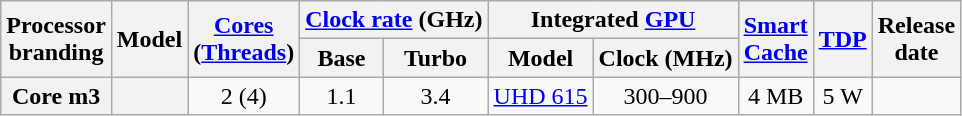<table class="wikitable sortable nowrap" style="text-align: center;">
<tr>
<th class="unsortable" rowspan="2">Processor<br>branding</th>
<th rowspan="2">Model</th>
<th class="unsortable" rowspan="2"><a href='#'>Cores</a><br>(<a href='#'>Threads</a>)</th>
<th colspan="2"><a href='#'>Clock rate</a> (GHz)</th>
<th colspan="2">Integrated <a href='#'>GPU</a></th>
<th class="unsortable" rowspan="2"><a href='#'>Smart<br>Cache</a></th>
<th rowspan="2"><a href='#'>TDP</a></th>
<th rowspan="2">Release<br>date</th>
</tr>
<tr>
<th class="unsortable">Base</th>
<th class="unsortable">Turbo</th>
<th class="unsortable">Model</th>
<th class="unsortable">Clock (MHz)</th>
</tr>
<tr>
<th>Core m3</th>
<th style="text-align:left;" data-sort-value="sku1"></th>
<td>2 (4)</td>
<td>1.1</td>
<td>3.4</td>
<td><a href='#'>UHD 615</a></td>
<td>300–900</td>
<td>4 MB</td>
<td>5 W</td>
<td></td>
</tr>
</table>
